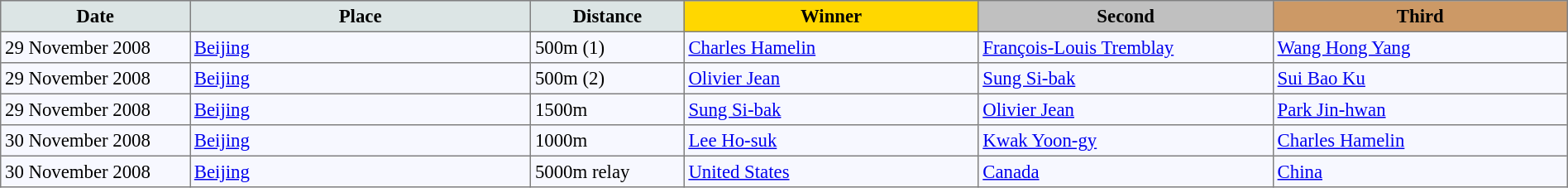<table bgcolor="#f7f8ff" cellpadding="3" cellspacing="0" border="1" style="font-size: 95%; border: gray solid 1px; border-collapse: collapse;">
<tr bgcolor="#CCCCCC">
<td align="center" bgcolor="#DCE5E5" width="150"><strong>Date</strong></td>
<td align="center" bgcolor="#DCE5E5" width="280"><strong>Place</strong></td>
<td align="center" bgcolor="#DCE5E5" width="120"><strong>Distance</strong></td>
<td align="center" bgcolor="gold" width="240"><strong>Winner</strong></td>
<td align="center" bgcolor="silver" width="240"><strong>Second</strong></td>
<td align="center" bgcolor="CC9966" width="240"><strong>Third</strong></td>
</tr>
<tr align="left">
<td>29 November 2008</td>
<td> <a href='#'>Beijing</a></td>
<td>500m (1)</td>
<td> <a href='#'>Charles Hamelin</a></td>
<td> <a href='#'>François-Louis Tremblay</a></td>
<td> <a href='#'>Wang Hong Yang</a></td>
</tr>
<tr align="left">
<td>29 November 2008</td>
<td> <a href='#'>Beijing</a></td>
<td>500m (2)</td>
<td> <a href='#'>Olivier Jean</a></td>
<td> <a href='#'>Sung Si-bak</a></td>
<td> <a href='#'>Sui Bao Ku</a></td>
</tr>
<tr align="left">
<td>29 November 2008</td>
<td> <a href='#'>Beijing</a></td>
<td>1500m</td>
<td> <a href='#'>Sung Si-bak</a></td>
<td> <a href='#'>Olivier Jean</a></td>
<td> <a href='#'>Park Jin-hwan</a></td>
</tr>
<tr align="left">
<td>30 November 2008</td>
<td> <a href='#'>Beijing</a></td>
<td>1000m</td>
<td> <a href='#'>Lee Ho-suk</a></td>
<td> <a href='#'>Kwak Yoon-gy</a></td>
<td> <a href='#'>Charles Hamelin</a></td>
</tr>
<tr align="left">
<td>30 November 2008</td>
<td> <a href='#'>Beijing</a></td>
<td>5000m relay</td>
<td> <a href='#'>United States</a></td>
<td> <a href='#'>Canada</a></td>
<td> <a href='#'>China</a></td>
</tr>
</table>
